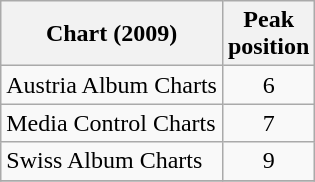<table class="wikitable sortable">
<tr>
<th align="center">Chart (2009)</th>
<th align="center">Peak<br>position</th>
</tr>
<tr>
<td align="left">Austria Album Charts</td>
<td align="center">6</td>
</tr>
<tr>
<td align="left">Media Control Charts</td>
<td align="center">7</td>
</tr>
<tr>
<td align="left">Swiss Album Charts</td>
<td align="center">9</td>
</tr>
<tr>
</tr>
</table>
